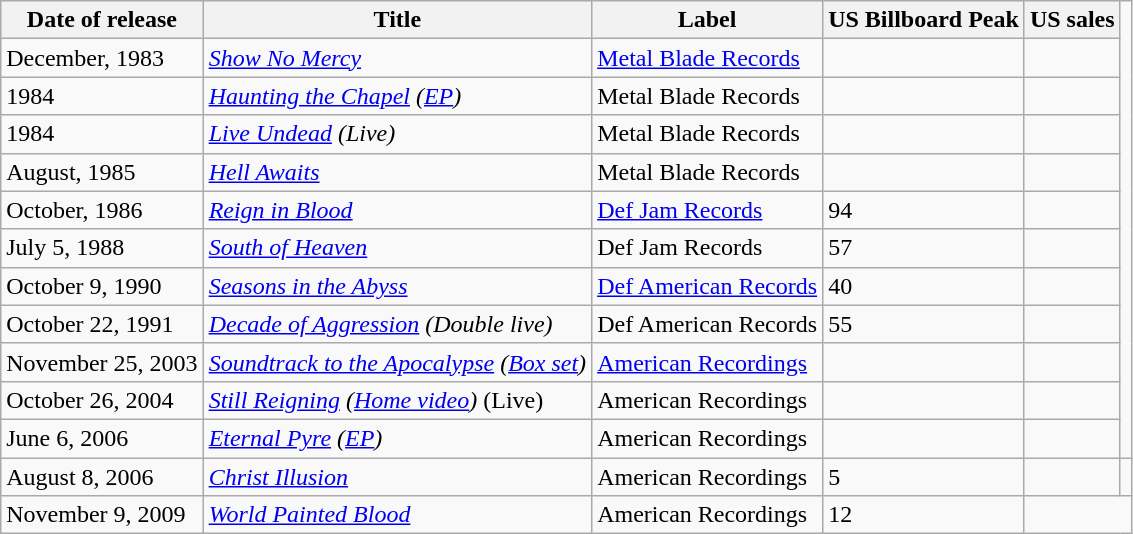<table class="wikitable">
<tr>
<th>Date of release</th>
<th>Title</th>
<th>Label</th>
<th>US Billboard Peak</th>
<th>US sales</th>
</tr>
<tr>
<td>December, 1983</td>
<td><em><a href='#'>Show No Mercy</a></em></td>
<td><a href='#'>Metal Blade Records</a></td>
<td></td>
<td></td>
</tr>
<tr>
<td>1984</td>
<td><em><a href='#'>Haunting the Chapel</a> (<a href='#'>EP</a>)</em></td>
<td>Metal Blade Records</td>
<td></td>
<td></td>
</tr>
<tr>
<td>1984</td>
<td><em><a href='#'>Live Undead</a> (Live)</em></td>
<td>Metal Blade Records</td>
<td></td>
<td></td>
</tr>
<tr>
<td>August, 1985</td>
<td><em><a href='#'>Hell Awaits</a></em></td>
<td>Metal Blade Records</td>
<td></td>
<td></td>
</tr>
<tr>
<td>October, 1986</td>
<td><em><a href='#'>Reign in Blood</a></em></td>
<td><a href='#'>Def Jam Records</a></td>
<td>94</td>
<td></td>
</tr>
<tr>
<td>July 5, 1988</td>
<td><em><a href='#'>South of Heaven</a></em></td>
<td>Def Jam Records</td>
<td>57</td>
<td></td>
</tr>
<tr>
<td>October 9, 1990</td>
<td><em><a href='#'>Seasons in the Abyss</a></em></td>
<td><a href='#'>Def American Records</a></td>
<td>40</td>
<td></td>
</tr>
<tr>
<td>October 22, 1991</td>
<td><em><a href='#'>Decade of Aggression</a> (Double live)</em></td>
<td>Def American Records</td>
<td>55</td>
<td></td>
</tr>
<tr>
<td>November 25, 2003</td>
<td><em><a href='#'>Soundtrack to the Apocalypse</a> (<a href='#'>Box set</a>)</em></td>
<td><a href='#'>American Recordings</a></td>
<td></td>
<td></td>
</tr>
<tr>
<td>October 26, 2004</td>
<td><em><a href='#'>Still Reigning</a> (<a href='#'>Home video</a>)</em> (Live)</td>
<td>American Recordings</td>
<td></td>
<td></td>
</tr>
<tr>
<td>June 6, 2006</td>
<td><em><a href='#'>Eternal Pyre</a> (<a href='#'>EP</a>)</em></td>
<td>American Recordings</td>
<td></td>
<td></td>
</tr>
<tr>
<td>August 8, 2006</td>
<td><em><a href='#'>Christ Illusion</a></em></td>
<td>American Recordings</td>
<td>5</td>
<td></td>
<td></td>
</tr>
<tr>
<td>November 9, 2009</td>
<td><em><a href='#'>World Painted Blood</a></em></td>
<td>American Recordings</td>
<td>12</td>
</tr>
</table>
